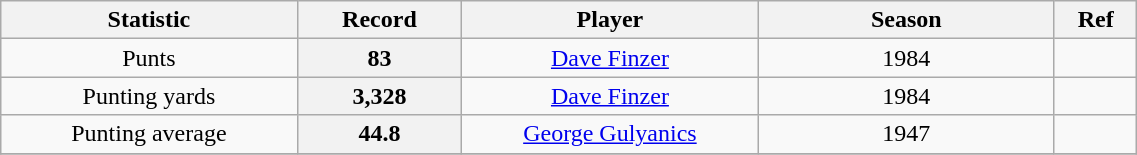<table class="sortable wikitable" style="text-align:center" width="60%">
<tr>
<th scope="col" width=18%>Statistic</th>
<th scope="col" width=10% class="unsortable">Record</th>
<th scope="col" width=18%>Player</th>
<th scope="col" width=18%>Season</th>
<th scope="col" width=5% class="unsortable">Ref</th>
</tr>
<tr>
<td>Punts</td>
<th>83</th>
<td><a href='#'>Dave Finzer</a></td>
<td>1984</td>
<td></td>
</tr>
<tr>
<td>Punting yards</td>
<th>3,328</th>
<td><a href='#'>Dave Finzer</a></td>
<td>1984</td>
<td></td>
</tr>
<tr>
<td>Punting average</td>
<th>44.8</th>
<td><a href='#'>George Gulyanics</a></td>
<td>1947</td>
<td></td>
</tr>
<tr>
</tr>
</table>
